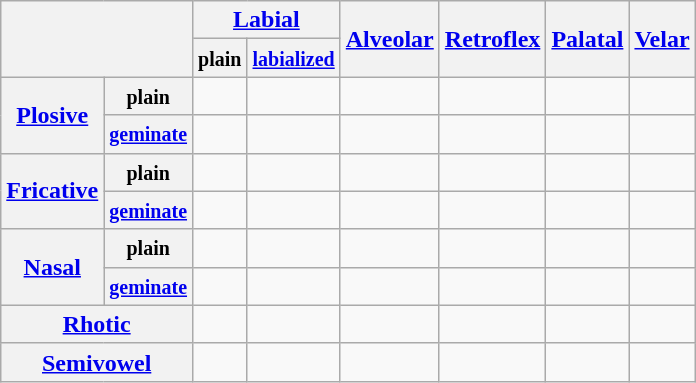<table class="wikitable" style="text-align:center;">
<tr>
<th colspan="2" rowspan="2"></th>
<th colspan="2"><a href='#'>Labial</a></th>
<th rowspan="2"><a href='#'>Alveolar</a></th>
<th rowspan="2"><a href='#'>Retroflex</a></th>
<th rowspan="2"><a href='#'>Palatal</a></th>
<th rowspan="2"><a href='#'>Velar</a></th>
</tr>
<tr>
<th><small>plain</small></th>
<th><small><a href='#'>labialized</a></small></th>
</tr>
<tr>
<th rowspan="2"><a href='#'>Plosive</a></th>
<th><small>plain</small></th>
<td> </td>
<td></td>
<td> </td>
<td></td>
<td> </td>
<td></td>
</tr>
<tr>
<th><small><a href='#'>geminate</a></small></th>
<td> </td>
<td> </td>
<td> </td>
<td></td>
<td></td>
<td> </td>
</tr>
<tr>
<th rowspan="2"><a href='#'>Fricative</a></th>
<th><small>plain</small></th>
<td> </td>
<td> </td>
<td> </td>
<td> </td>
<td></td>
<td> </td>
</tr>
<tr>
<th><small><a href='#'>geminate</a></small></th>
<td> </td>
<td></td>
<td> </td>
<td></td>
<td></td>
<td></td>
</tr>
<tr>
<th rowspan="2"><a href='#'>Nasal</a></th>
<th><small>plain</small></th>
<td> </td>
<td> </td>
<td> </td>
<td></td>
<td></td>
<td> </td>
</tr>
<tr>
<th><small><a href='#'>geminate</a></small></th>
<td> </td>
<td> </td>
<td> </td>
<td></td>
<td></td>
<td></td>
</tr>
<tr>
<th colspan="2"><a href='#'>Rhotic</a></th>
<td></td>
<td></td>
<td> </td>
<td> </td>
<td></td>
<td></td>
</tr>
<tr>
<th colspan="2"><a href='#'>Semivowel</a></th>
<td></td>
<td> </td>
<td></td>
<td></td>
<td> </td>
<td></td>
</tr>
</table>
